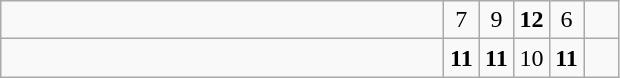<table class="wikitable">
<tr>
<td style="width:18em"></td>
<td align=center style="width:1em">7</td>
<td align=center style="width:1em">9</td>
<td align=center style="width:1em"><strong>12</strong></td>
<td align=center style="width:1em">6</td>
<td align=center style="width:1em"></td>
</tr>
<tr>
<td style="width:18em"><strong></strong></td>
<td align=center style="width:1em"><strong>11</strong></td>
<td align=center style="width:1em"><strong>11</strong></td>
<td align=center style="width:1em">10</td>
<td align=center style="width:1em"><strong>11</strong></td>
<td align=center style="width:1em"></td>
</tr>
</table>
